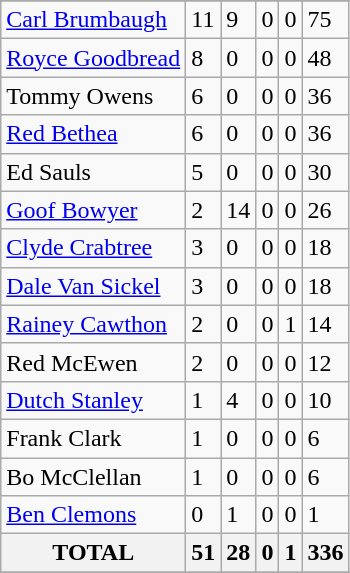<table class="wikitable">
<tr>
</tr>
<tr>
<td><a href='#'>Carl Brumbaugh</a></td>
<td>11</td>
<td>9</td>
<td>0</td>
<td>0</td>
<td>75</td>
</tr>
<tr>
<td><a href='#'>Royce Goodbread</a></td>
<td>8</td>
<td>0</td>
<td>0</td>
<td>0</td>
<td>48</td>
</tr>
<tr>
<td>Tommy Owens</td>
<td>6</td>
<td>0</td>
<td>0</td>
<td>0</td>
<td>36</td>
</tr>
<tr>
<td><a href='#'>Red Bethea</a></td>
<td>6</td>
<td>0</td>
<td>0</td>
<td>0</td>
<td>36</td>
</tr>
<tr>
<td>Ed Sauls</td>
<td>5</td>
<td>0</td>
<td>0</td>
<td>0</td>
<td>30</td>
</tr>
<tr>
<td><a href='#'>Goof Bowyer</a></td>
<td>2</td>
<td>14</td>
<td>0</td>
<td>0</td>
<td>26</td>
</tr>
<tr>
<td><a href='#'>Clyde Crabtree</a></td>
<td>3</td>
<td>0</td>
<td>0</td>
<td>0</td>
<td>18</td>
</tr>
<tr>
<td><a href='#'>Dale Van Sickel</a></td>
<td>3</td>
<td>0</td>
<td>0</td>
<td>0</td>
<td>18</td>
</tr>
<tr>
<td><a href='#'>Rainey Cawthon</a></td>
<td>2</td>
<td>0</td>
<td>0</td>
<td>1</td>
<td>14</td>
</tr>
<tr>
<td>Red McEwen</td>
<td>2</td>
<td>0</td>
<td>0</td>
<td>0</td>
<td>12</td>
</tr>
<tr>
<td><a href='#'>Dutch Stanley</a></td>
<td>1</td>
<td>4</td>
<td>0</td>
<td>0</td>
<td>10</td>
</tr>
<tr>
<td>Frank Clark</td>
<td>1</td>
<td>0</td>
<td>0</td>
<td>0</td>
<td>6</td>
</tr>
<tr>
<td>Bo McClellan</td>
<td>1</td>
<td>0</td>
<td>0</td>
<td>0</td>
<td>6</td>
</tr>
<tr>
<td><a href='#'>Ben Clemons</a></td>
<td>0</td>
<td>1</td>
<td>0</td>
<td>0</td>
<td>1</td>
</tr>
<tr>
<th>TOTAL</th>
<th>51</th>
<th>28</th>
<th>0</th>
<th>1</th>
<th>336</th>
</tr>
<tr>
</tr>
</table>
